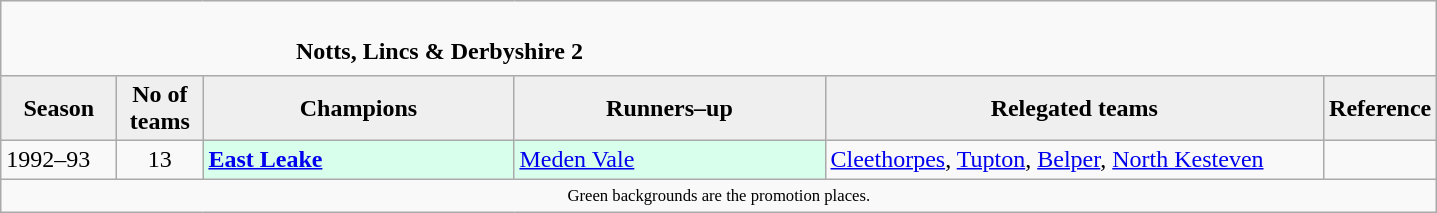<table class="wikitable" style="text-align: left;">
<tr>
<td colspan="11" cellpadding="0" cellspacing="0"><br><table border="0" style="width:100%;" cellpadding="0" cellspacing="0">
<tr>
<td style="width:20%; border:0;"></td>
<td style="border:0;"><strong>Notts, Lincs & Derbyshire 2</strong></td>
<td style="width:20%; border:0;"></td>
</tr>
</table>
</td>
</tr>
<tr>
<th style="background:#efefef; width:70px;">Season</th>
<th style="background:#efefef; width:50px;">No of teams</th>
<th style="background:#efefef; width:200px;">Champions</th>
<th style="background:#efefef; width:200px;">Runners–up</th>
<th style="background:#efefef; width:325px;">Relegated teams</th>
<th style="background:#efefef; width:50px;">Reference</th>
</tr>
<tr align=left>
<td>1992–93</td>
<td style="text-align: center;">13</td>
<td style="background:#d8ffeb;"><strong><a href='#'>East Leake</a></strong></td>
<td style="background:#d8ffeb;"><a href='#'>Meden Vale</a></td>
<td><a href='#'>Cleethorpes</a>, <a href='#'>Tupton</a>, <a href='#'>Belper</a>, <a href='#'>North Kesteven</a></td>
<td></td>
</tr>
<tr>
<td colspan="15"  style="border:0; font-size:smaller; text-align:center;"><small><span>Green backgrounds</span> are the promotion places.</small></td>
</tr>
</table>
